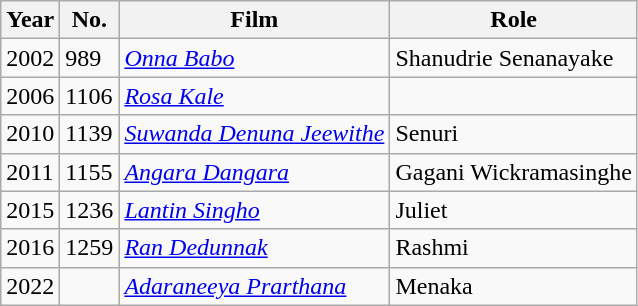<table class="wikitable">
<tr>
<th>Year</th>
<th>No.</th>
<th>Film</th>
<th>Role</th>
</tr>
<tr>
<td>2002</td>
<td>989</td>
<td><em><a href='#'>Onna Babo</a></em></td>
<td>Shanudrie Senanayake</td>
</tr>
<tr>
<td>2006</td>
<td>1106</td>
<td><em><a href='#'>Rosa Kale</a></em></td>
<td></td>
</tr>
<tr>
<td>2010</td>
<td>1139</td>
<td><em><a href='#'>Suwanda Denuna Jeewithe</a></em></td>
<td>Senuri</td>
</tr>
<tr>
<td>2011</td>
<td>1155</td>
<td><em><a href='#'>Angara Dangara</a></em></td>
<td>Gagani Wickramasinghe</td>
</tr>
<tr>
<td>2015</td>
<td>1236</td>
<td><em><a href='#'>Lantin Singho</a></em></td>
<td>Juliet</td>
</tr>
<tr>
<td>2016</td>
<td>1259</td>
<td><em><a href='#'>Ran Dedunnak</a></em></td>
<td>Rashmi</td>
</tr>
<tr>
<td>2022</td>
<td></td>
<td><em><a href='#'>Adaraneeya Prarthana</a></em></td>
<td>Menaka</td>
</tr>
</table>
